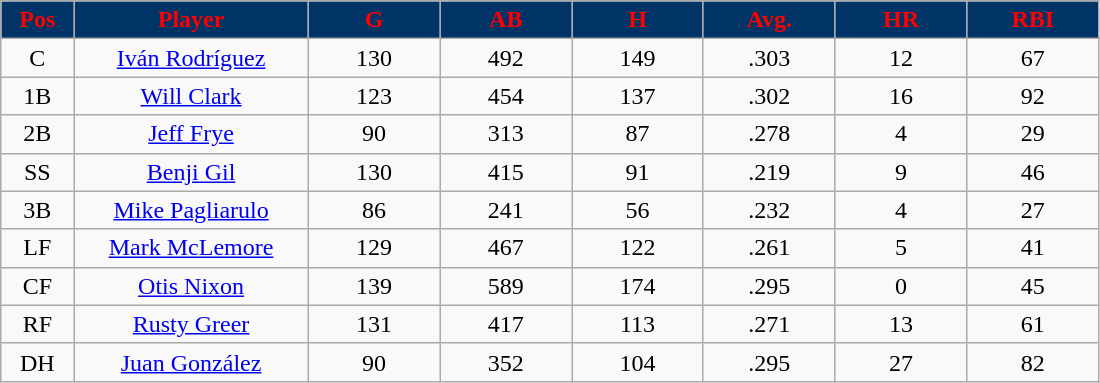<table class="wikitable sortable">
<tr>
<th style="background:#003366;color:red;" width="5%">Pos</th>
<th style="background:#003366;color:red;" width="16%">Player</th>
<th style="background:#003366;color:red;" width="9%">G</th>
<th style="background:#003366;color:red;" width="9%">AB</th>
<th style="background:#003366;color:red;" width="9%">H</th>
<th style="background:#003366;color:red;" width="9%">Avg.</th>
<th style="background:#003366;color:red;" width="9%">HR</th>
<th style="background:#003366;color:red;" width="9%">RBI</th>
</tr>
<tr align="center">
<td>C</td>
<td><a href='#'>Iván Rodríguez</a></td>
<td>130</td>
<td>492</td>
<td>149</td>
<td>.303</td>
<td>12</td>
<td>67</td>
</tr>
<tr align=center>
<td>1B</td>
<td><a href='#'>Will Clark</a></td>
<td>123</td>
<td>454</td>
<td>137</td>
<td>.302</td>
<td>16</td>
<td>92</td>
</tr>
<tr align=center>
<td>2B</td>
<td><a href='#'>Jeff Frye</a></td>
<td>90</td>
<td>313</td>
<td>87</td>
<td>.278</td>
<td>4</td>
<td>29</td>
</tr>
<tr align=center>
<td>SS</td>
<td><a href='#'>Benji Gil</a></td>
<td>130</td>
<td>415</td>
<td>91</td>
<td>.219</td>
<td>9</td>
<td>46</td>
</tr>
<tr align=center>
<td>3B</td>
<td><a href='#'>Mike Pagliarulo</a></td>
<td>86</td>
<td>241</td>
<td>56</td>
<td>.232</td>
<td>4</td>
<td>27</td>
</tr>
<tr align=center>
<td>LF</td>
<td><a href='#'>Mark McLemore</a></td>
<td>129</td>
<td>467</td>
<td>122</td>
<td>.261</td>
<td>5</td>
<td>41</td>
</tr>
<tr align=center>
<td>CF</td>
<td><a href='#'>Otis Nixon</a></td>
<td>139</td>
<td>589</td>
<td>174</td>
<td>.295</td>
<td>0</td>
<td>45</td>
</tr>
<tr align="center">
<td>RF</td>
<td><a href='#'>Rusty Greer</a></td>
<td>131</td>
<td>417</td>
<td>113</td>
<td>.271</td>
<td>13</td>
<td>61</td>
</tr>
<tr align=center>
<td>DH</td>
<td><a href='#'>Juan González</a></td>
<td>90</td>
<td>352</td>
<td>104</td>
<td>.295</td>
<td>27</td>
<td>82</td>
</tr>
</table>
